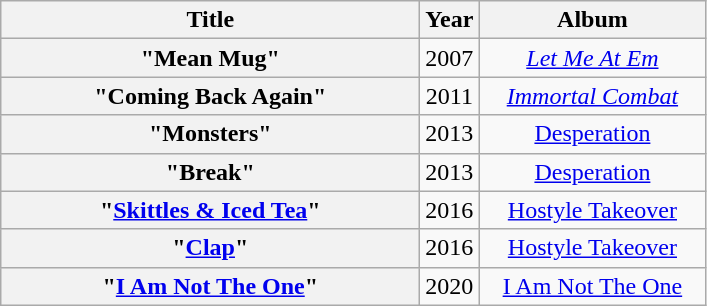<table class="wikitable plainrowheaders" style="text-align:center;" border="1">
<tr>
<th scope="col" style="width:17em;">Title</th>
<th scope="col">Year</th>
<th scope="col" style="width:9em;">Album</th>
</tr>
<tr>
<th scope="row">"Mean Mug"</th>
<td rowspan="1">2007</td>
<td><em><a href='#'>Let Me At Em</a></em></td>
</tr>
<tr>
<th scope="row">"Coming Back Again"</th>
<td rowspan="1">2011</td>
<td><em><a href='#'>Immortal Combat</a></em></td>
</tr>
<tr>
<th scope="row">"Monsters"</th>
<td rowspan="1">2013</td>
<td><a href='#'>Desperation</a></td>
</tr>
<tr>
<th scope="row">"Break"</th>
<td rowspan="1">2013</td>
<td><a href='#'>Desperation</a></td>
</tr>
<tr>
<th scope="row">"<a href='#'>Skittles & Iced Tea</a>"</th>
<td rowspan="1">2016</td>
<td><a href='#'>Hostyle Takeover</a></td>
</tr>
<tr>
<th scope="row">"<a href='#'>Clap</a>"</th>
<td rowspan="1">2016</td>
<td><a href='#'>Hostyle Takeover</a></td>
</tr>
<tr>
<th scope="row">"<a href='#'>I Am Not The One</a>"</th>
<td rowspan="1">2020</td>
<td><a href='#'>I Am Not The One</a></td>
</tr>
</table>
